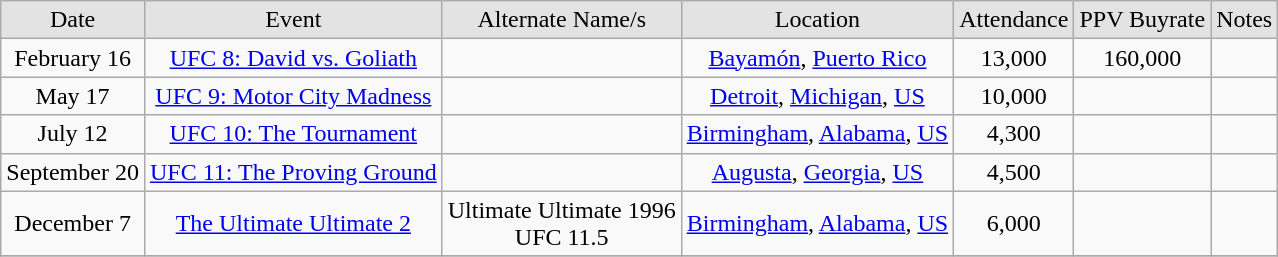<table class="wikitable">
<tr>
<td align=center style="border-style: none none solid solid; background: #e3e3e3">Date</td>
<td align=center style="border-style: none none solid solid; background: #e3e3e3">Event</td>
<td align=center style="border-style: none none solid solid; background: #e3e3e3">Alternate Name/s</td>
<td align=center style="border-style: none none solid solid; background: #e3e3e3">Location</td>
<td align=center style="border-style: none none solid solid; background: #e3e3e3">Attendance</td>
<td align=center style="border-style: none none solid solid; background: #e3e3e3">PPV Buyrate</td>
<td align=center style="border-style: none none solid solid; background: #e3e3e3">Notes</td>
</tr>
<tr align=center>
<td>February 16</td>
<td><a href='#'>UFC 8: David vs. Goliath</a></td>
<td></td>
<td> <a href='#'>Bayamón</a>, <a href='#'>Puerto Rico</a></td>
<td>13,000</td>
<td>160,000</td>
<td></td>
</tr>
<tr align=center>
<td>May 17</td>
<td><a href='#'>UFC 9: Motor City Madness</a></td>
<td></td>
<td> <a href='#'>Detroit</a>, <a href='#'>Michigan</a>, <a href='#'>US</a></td>
<td>10,000</td>
<td></td>
<td></td>
</tr>
<tr align=center>
<td>July 12</td>
<td><a href='#'>UFC 10: The Tournament</a></td>
<td></td>
<td>  <a href='#'>Birmingham</a>, <a href='#'>Alabama</a>, <a href='#'>US</a></td>
<td>4,300</td>
<td></td>
<td></td>
</tr>
<tr align=center>
<td>September 20</td>
<td><a href='#'>UFC 11: The Proving Ground</a></td>
<td></td>
<td> <a href='#'>Augusta</a>, <a href='#'>Georgia</a>, <a href='#'>US</a></td>
<td>4,500</td>
<td></td>
<td></td>
</tr>
<tr align=center>
<td>December 7</td>
<td><a href='#'>The Ultimate Ultimate 2</a></td>
<td>Ultimate Ultimate 1996 <br> UFC 11.5</td>
<td>  <a href='#'>Birmingham</a>, <a href='#'>Alabama</a>, <a href='#'>US</a></td>
<td>6,000</td>
<td></td>
<td></td>
</tr>
<tr align=center>
</tr>
</table>
